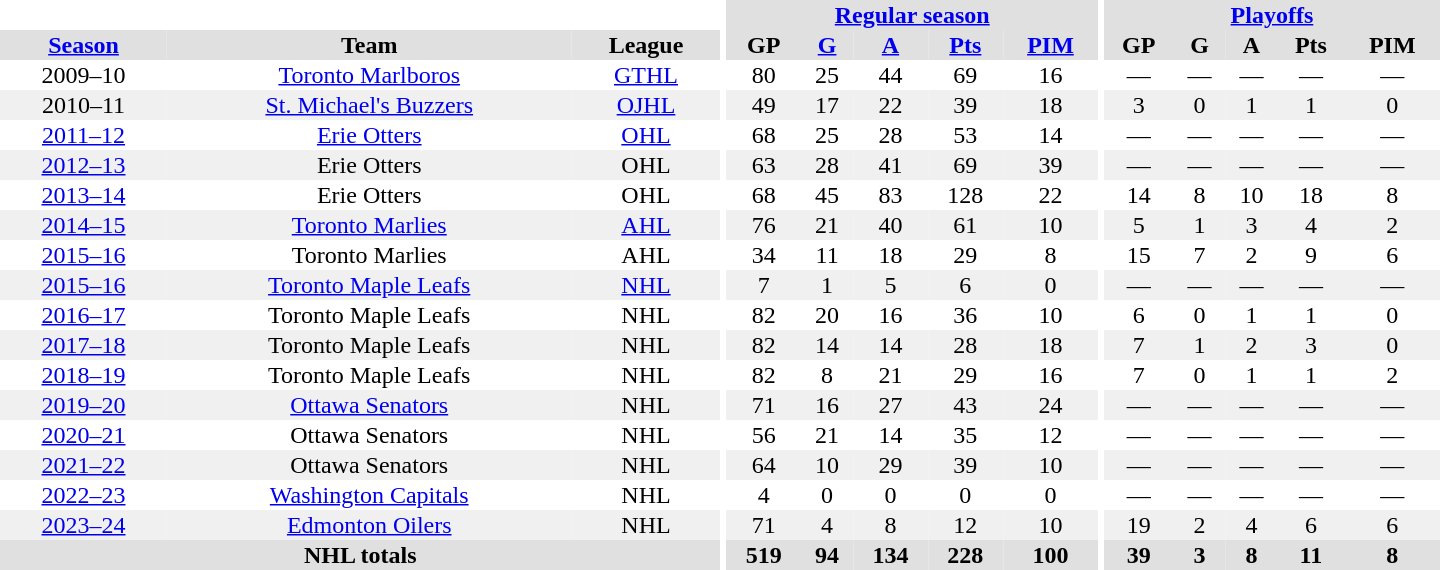<table border="0" cellpadding="1" cellspacing="0" style="text-align:center; width:60em;">
<tr bgcolor="#e0e0e0">
<th colspan="3" bgcolor="#ffffff"></th>
<th rowspan="99" bgcolor="#ffffff"></th>
<th colspan="5"><a href='#'>Regular season</a></th>
<th rowspan="99" bgcolor="#ffffff"></th>
<th colspan="5"><a href='#'>Playoffs</a></th>
</tr>
<tr bgcolor="#e0e0e0">
<th><a href='#'>Season</a></th>
<th>Team</th>
<th>League</th>
<th>GP</th>
<th><a href='#'>G</a></th>
<th><a href='#'>A</a></th>
<th><a href='#'>Pts</a></th>
<th><a href='#'>PIM</a></th>
<th>GP</th>
<th>G</th>
<th>A</th>
<th>Pts</th>
<th>PIM</th>
</tr>
<tr>
<td>2009–10</td>
<td><a href='#'>Toronto Marlboros</a></td>
<td><a href='#'>GTHL</a></td>
<td>80</td>
<td>25</td>
<td>44</td>
<td>69</td>
<td>16</td>
<td>—</td>
<td>—</td>
<td>—</td>
<td>—</td>
<td>—</td>
</tr>
<tr bgcolor="#f0f0f0">
<td>2010–11</td>
<td><a href='#'>St. Michael's Buzzers</a></td>
<td><a href='#'>OJHL</a></td>
<td>49</td>
<td>17</td>
<td>22</td>
<td>39</td>
<td>18</td>
<td>3</td>
<td>0</td>
<td>1</td>
<td>1</td>
<td>0</td>
</tr>
<tr>
<td><a href='#'>2011–12</a></td>
<td><a href='#'>Erie Otters</a></td>
<td><a href='#'>OHL</a></td>
<td>68</td>
<td>25</td>
<td>28</td>
<td>53</td>
<td>14</td>
<td>—</td>
<td>—</td>
<td>—</td>
<td>—</td>
<td>—</td>
</tr>
<tr bgcolor="#f0f0f0">
<td><a href='#'>2012–13</a></td>
<td>Erie Otters</td>
<td>OHL</td>
<td>63</td>
<td>28</td>
<td>41</td>
<td>69</td>
<td>39</td>
<td>—</td>
<td>—</td>
<td>—</td>
<td>—</td>
<td>—</td>
</tr>
<tr>
<td><a href='#'>2013–14</a></td>
<td>Erie Otters</td>
<td>OHL</td>
<td>68</td>
<td>45</td>
<td>83</td>
<td>128</td>
<td>22</td>
<td>14</td>
<td>8</td>
<td>10</td>
<td>18</td>
<td>8</td>
</tr>
<tr bgcolor="#f0f0f0">
<td><a href='#'>2014–15</a></td>
<td><a href='#'>Toronto Marlies</a></td>
<td><a href='#'>AHL</a></td>
<td>76</td>
<td>21</td>
<td>40</td>
<td>61</td>
<td>10</td>
<td>5</td>
<td>1</td>
<td>3</td>
<td>4</td>
<td>2</td>
</tr>
<tr>
<td><a href='#'>2015–16</a></td>
<td>Toronto Marlies</td>
<td>AHL</td>
<td>34</td>
<td>11</td>
<td>18</td>
<td>29</td>
<td>8</td>
<td>15</td>
<td>7</td>
<td>2</td>
<td>9</td>
<td>6</td>
</tr>
<tr bgcolor="#f0f0f0">
<td><a href='#'>2015–16</a></td>
<td><a href='#'>Toronto Maple Leafs</a></td>
<td><a href='#'>NHL</a></td>
<td>7</td>
<td>1</td>
<td>5</td>
<td>6</td>
<td>0</td>
<td>—</td>
<td>—</td>
<td>—</td>
<td>—</td>
<td>—</td>
</tr>
<tr>
<td><a href='#'>2016–17</a></td>
<td>Toronto Maple Leafs</td>
<td>NHL</td>
<td>82</td>
<td>20</td>
<td>16</td>
<td>36</td>
<td>10</td>
<td>6</td>
<td>0</td>
<td>1</td>
<td>1</td>
<td>0</td>
</tr>
<tr bgcolor="#f0f0f0">
<td><a href='#'>2017–18</a></td>
<td>Toronto Maple Leafs</td>
<td>NHL</td>
<td>82</td>
<td>14</td>
<td>14</td>
<td>28</td>
<td>18</td>
<td>7</td>
<td>1</td>
<td>2</td>
<td>3</td>
<td>0</td>
</tr>
<tr>
<td><a href='#'>2018–19</a></td>
<td>Toronto Maple Leafs</td>
<td>NHL</td>
<td>82</td>
<td>8</td>
<td>21</td>
<td>29</td>
<td>16</td>
<td>7</td>
<td>0</td>
<td>1</td>
<td>1</td>
<td>2</td>
</tr>
<tr bgcolor="#f0f0f0">
<td><a href='#'>2019–20</a></td>
<td><a href='#'>Ottawa Senators</a></td>
<td>NHL</td>
<td>71</td>
<td>16</td>
<td>27</td>
<td>43</td>
<td>24</td>
<td>—</td>
<td>—</td>
<td>—</td>
<td>—</td>
<td>—</td>
</tr>
<tr>
<td><a href='#'>2020–21</a></td>
<td>Ottawa Senators</td>
<td>NHL</td>
<td>56</td>
<td>21</td>
<td>14</td>
<td>35</td>
<td>12</td>
<td>—</td>
<td>—</td>
<td>—</td>
<td>—</td>
<td>—</td>
</tr>
<tr bgcolor="#f0f0f0">
<td><a href='#'>2021–22</a></td>
<td>Ottawa Senators</td>
<td>NHL</td>
<td>64</td>
<td>10</td>
<td>29</td>
<td>39</td>
<td>10</td>
<td>—</td>
<td>—</td>
<td>—</td>
<td>—</td>
<td>—</td>
</tr>
<tr>
<td><a href='#'>2022–23</a></td>
<td><a href='#'>Washington Capitals</a></td>
<td>NHL</td>
<td>4</td>
<td>0</td>
<td>0</td>
<td>0</td>
<td>0</td>
<td>—</td>
<td>—</td>
<td>—</td>
<td>—</td>
<td>—</td>
</tr>
<tr bgcolor="#f0f0f0">
<td><a href='#'>2023–24</a></td>
<td><a href='#'>Edmonton Oilers</a></td>
<td>NHL</td>
<td>71</td>
<td>4</td>
<td>8</td>
<td>12</td>
<td>10</td>
<td>19</td>
<td>2</td>
<td>4</td>
<td>6</td>
<td>6</td>
</tr>
<tr bgcolor="#e0e0e0">
<th colspan="3">NHL totals</th>
<th>519</th>
<th>94</th>
<th>134</th>
<th>228</th>
<th>100</th>
<th>39</th>
<th>3</th>
<th>8</th>
<th>11</th>
<th>8</th>
</tr>
</table>
